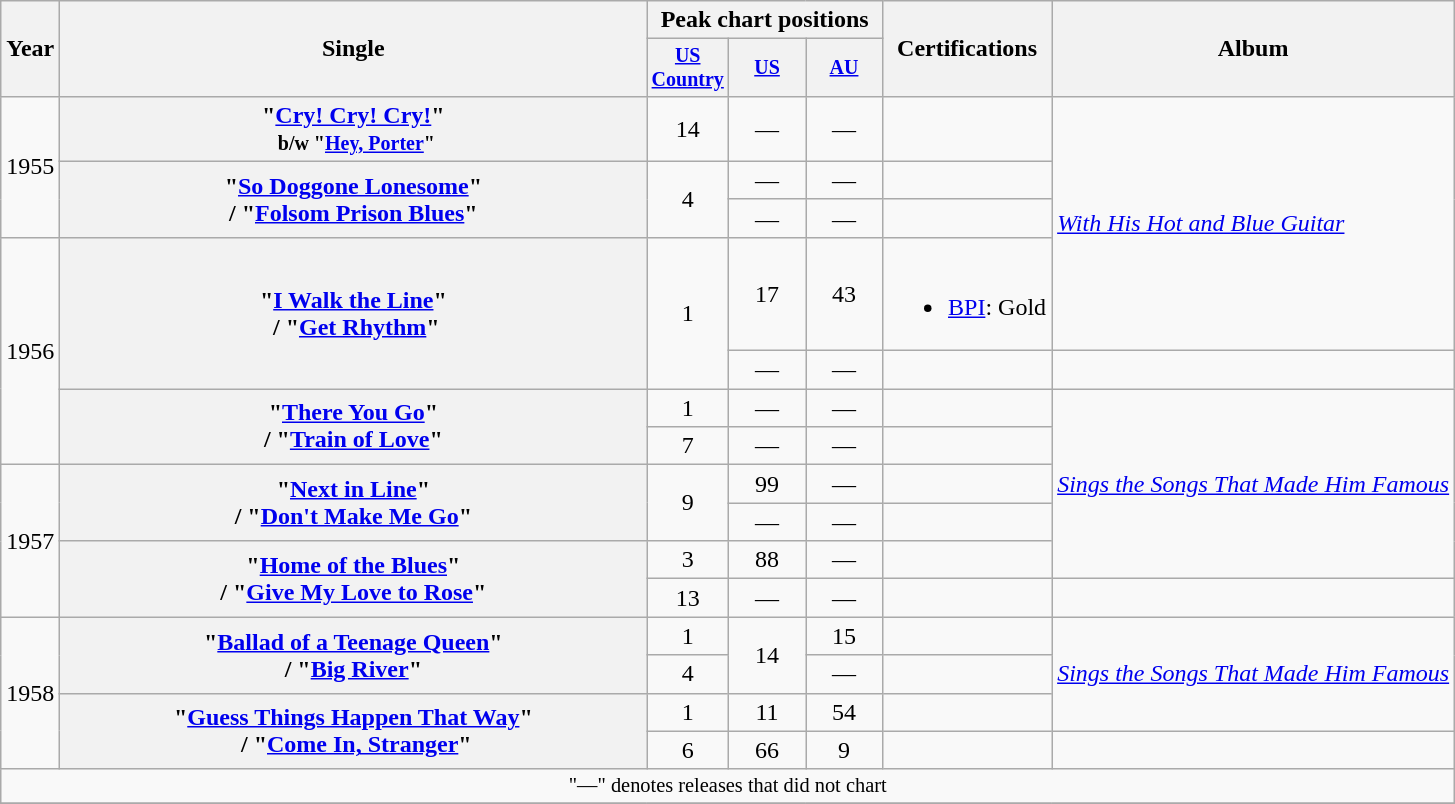<table class="wikitable plainrowheaders" style="text-align:center;">
<tr>
<th rowspan="2">Year</th>
<th rowspan="2" style="width:24em;">Single</th>
<th colspan="3">Peak chart positions</th>
<th rowspan="2">Certifications</th>
<th rowspan="2">Album</th>
</tr>
<tr style="font-size:smaller;">
<th width="45"><a href='#'>US Country</a><br></th>
<th width="45"><a href='#'>US</a><br></th>
<th width="45"><a href='#'>AU</a></th>
</tr>
<tr>
<td rowspan="3">1955</td>
<th scope="row">"<a href='#'>Cry! Cry! Cry!</a>"<br> <small>b/w "<a href='#'>Hey, Porter</a>"</small></th>
<td>14</td>
<td>—</td>
<td>—</td>
<td></td>
<td align="left" rowspan="4"><em><a href='#'>With His Hot and Blue Guitar</a></em></td>
</tr>
<tr>
<th scope="row" rowspan="2">"<a href='#'>So Doggone Lonesome</a>"<br>/ "<a href='#'>Folsom Prison Blues</a>"</th>
<td rowspan="2">4</td>
<td>—</td>
<td>—</td>
<td></td>
</tr>
<tr>
<td>—</td>
<td>—</td>
<td></td>
</tr>
<tr>
<td rowspan="4">1956</td>
<th scope="row" rowspan="2">"<a href='#'>I Walk the Line</a>"<br> / "<a href='#'>Get Rhythm</a>"</th>
<td rowspan="2">1</td>
<td>17</td>
<td>43</td>
<td><br><ul><li><a href='#'>BPI</a>: Gold</li></ul></td>
</tr>
<tr>
<td>—</td>
<td>—</td>
<td></td>
</tr>
<tr>
<th scope="row" rowspan="2">"<a href='#'>There You Go</a>"<br>/ "<a href='#'>Train of Love</a>"</th>
<td>1</td>
<td>—</td>
<td>—</td>
<td></td>
<td align="left" rowspan="5"><em><a href='#'>Sings the Songs That Made Him Famous</a></em></td>
</tr>
<tr>
<td>7</td>
<td>—</td>
<td>—</td>
<td></td>
</tr>
<tr>
<td rowspan="4">1957</td>
<th scope="row" rowspan="2">"<a href='#'>Next in Line</a>"<br>/ "<a href='#'>Don't Make Me Go</a>"</th>
<td rowspan="2">9</td>
<td>99</td>
<td>—</td>
<td></td>
</tr>
<tr>
<td>—</td>
<td>—</td>
<td></td>
</tr>
<tr>
<th scope="row" rowspan="2">"<a href='#'>Home of the Blues</a>"<br>/ "<a href='#'>Give My Love to Rose</a>"</th>
<td>3</td>
<td>88</td>
<td>—</td>
<td></td>
</tr>
<tr>
<td>13</td>
<td>—</td>
<td>—</td>
<td></td>
</tr>
<tr>
<td rowspan="4">1958</td>
<th scope="row" rowspan="2">"<a href='#'>Ballad of a Teenage Queen</a>"<br>/ "<a href='#'>Big River</a>"</th>
<td>1</td>
<td rowspan="2">14</td>
<td>15</td>
<td></td>
<td align="left" rowspan="3"><em><a href='#'>Sings the Songs That Made Him Famous</a></em></td>
</tr>
<tr>
<td>4</td>
<td>—</td>
<td></td>
</tr>
<tr>
<th scope="row" rowspan="2">"<a href='#'>Guess Things Happen That Way</a>"<br> / "<a href='#'>Come In, Stranger</a>"</th>
<td>1</td>
<td>11</td>
<td>54</td>
<td></td>
</tr>
<tr>
<td>6</td>
<td>66</td>
<td>9</td>
<td></td>
</tr>
<tr>
<td colspan="12" style="font-size:85%">"—" denotes releases that did not chart</td>
</tr>
<tr>
</tr>
</table>
